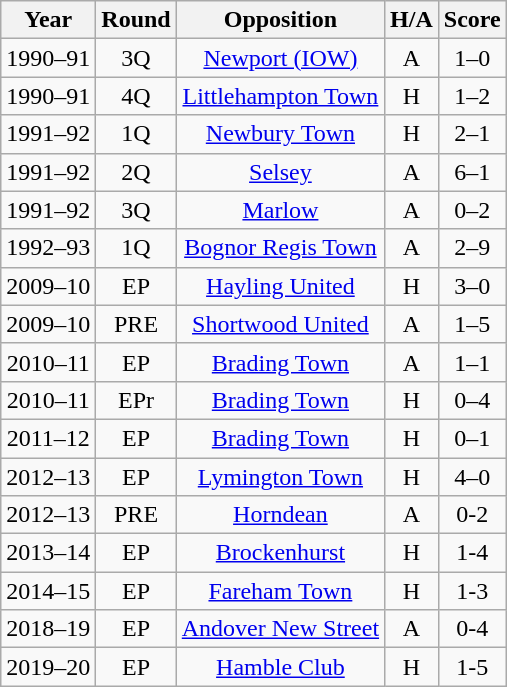<table class="wikitable" style="text-align:center;">
<tr>
<th>Year</th>
<th>Round</th>
<th>Opposition</th>
<th>H/A</th>
<th>Score</th>
</tr>
<tr>
<td>1990–91</td>
<td>3Q</td>
<td><a href='#'>Newport (IOW)</a></td>
<td>A</td>
<td>1–0</td>
</tr>
<tr>
<td>1990–91</td>
<td>4Q</td>
<td><a href='#'>Littlehampton Town</a></td>
<td>H</td>
<td>1–2</td>
</tr>
<tr>
<td>1991–92</td>
<td>1Q</td>
<td><a href='#'>Newbury Town</a></td>
<td>H</td>
<td>2–1</td>
</tr>
<tr>
<td>1991–92</td>
<td>2Q</td>
<td><a href='#'>Selsey</a></td>
<td>A</td>
<td>6–1</td>
</tr>
<tr>
<td>1991–92</td>
<td>3Q</td>
<td><a href='#'>Marlow</a></td>
<td>A</td>
<td>0–2</td>
</tr>
<tr>
<td>1992–93</td>
<td>1Q</td>
<td><a href='#'>Bognor Regis Town</a></td>
<td>A</td>
<td>2–9</td>
</tr>
<tr>
<td>2009–10</td>
<td>EP</td>
<td><a href='#'>Hayling United</a></td>
<td>H</td>
<td>3–0</td>
</tr>
<tr>
<td>2009–10</td>
<td>PRE</td>
<td><a href='#'>Shortwood United</a></td>
<td>A</td>
<td>1–5</td>
</tr>
<tr>
<td>2010–11</td>
<td>EP</td>
<td><a href='#'>Brading Town</a></td>
<td>A</td>
<td>1–1</td>
</tr>
<tr>
<td>2010–11</td>
<td>EPr</td>
<td><a href='#'>Brading Town</a></td>
<td>H</td>
<td>0–4</td>
</tr>
<tr>
<td>2011–12</td>
<td>EP</td>
<td><a href='#'>Brading Town</a></td>
<td>H</td>
<td>0–1</td>
</tr>
<tr>
<td>2012–13</td>
<td>EP</td>
<td><a href='#'>Lymington Town</a></td>
<td>H</td>
<td>4–0</td>
</tr>
<tr>
<td>2012–13</td>
<td>PRE</td>
<td><a href='#'>Horndean</a></td>
<td>A</td>
<td>0-2</td>
</tr>
<tr>
<td>2013–14</td>
<td>EP</td>
<td><a href='#'>Brockenhurst</a></td>
<td>H</td>
<td>1-4</td>
</tr>
<tr>
<td>2014–15</td>
<td>EP</td>
<td><a href='#'>Fareham Town</a></td>
<td>H</td>
<td>1-3</td>
</tr>
<tr>
<td>2018–19</td>
<td>EP</td>
<td><a href='#'>Andover New Street</a></td>
<td>A</td>
<td>0-4</td>
</tr>
<tr>
<td>2019–20</td>
<td>EP</td>
<td><a href='#'>Hamble Club</a></td>
<td>H</td>
<td>1-5</td>
</tr>
</table>
